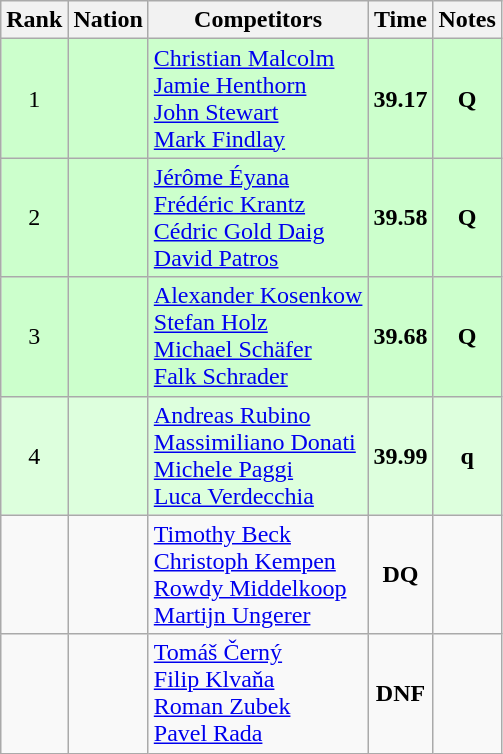<table class="wikitable sortable" style="text-align:center">
<tr>
<th>Rank</th>
<th>Nation</th>
<th>Competitors</th>
<th>Time</th>
<th>Notes</th>
</tr>
<tr bgcolor=ccffcc>
<td>1</td>
<td align=left></td>
<td align=left><a href='#'>Christian Malcolm</a><br><a href='#'>Jamie Henthorn</a><br><a href='#'>John Stewart</a><br><a href='#'>Mark Findlay</a></td>
<td><strong>39.17</strong></td>
<td><strong>Q</strong></td>
</tr>
<tr bgcolor=ccffcc>
<td>2</td>
<td align=left></td>
<td align=left><a href='#'>Jérôme Éyana</a><br><a href='#'>Frédéric Krantz</a><br><a href='#'>Cédric Gold Daig</a><br><a href='#'>David Patros</a></td>
<td><strong>39.58</strong></td>
<td><strong>Q</strong></td>
</tr>
<tr bgcolor=ccffcc>
<td>3</td>
<td align=left></td>
<td align=left><a href='#'>Alexander Kosenkow</a><br><a href='#'>Stefan Holz</a><br><a href='#'>Michael Schäfer</a><br><a href='#'>Falk Schrader</a></td>
<td><strong>39.68</strong></td>
<td><strong>Q</strong></td>
</tr>
<tr bgcolor=ddffdd>
<td>4</td>
<td align=left></td>
<td align=left><a href='#'>Andreas Rubino</a><br><a href='#'>Massimiliano Donati</a><br><a href='#'>Michele Paggi</a><br><a href='#'>Luca Verdecchia</a></td>
<td><strong>39.99</strong></td>
<td><strong>q</strong></td>
</tr>
<tr>
<td></td>
<td align=left></td>
<td align=left><a href='#'>Timothy Beck</a><br><a href='#'>Christoph Kempen</a><br><a href='#'>Rowdy Middelkoop</a><br><a href='#'>Martijn Ungerer</a></td>
<td><strong>DQ</strong></td>
<td></td>
</tr>
<tr>
<td></td>
<td align=left></td>
<td align=left><a href='#'>Tomáš Černý</a><br><a href='#'>Filip Klvaňa</a><br><a href='#'>Roman Zubek</a><br><a href='#'>Pavel Rada</a></td>
<td><strong>DNF</strong></td>
<td></td>
</tr>
</table>
